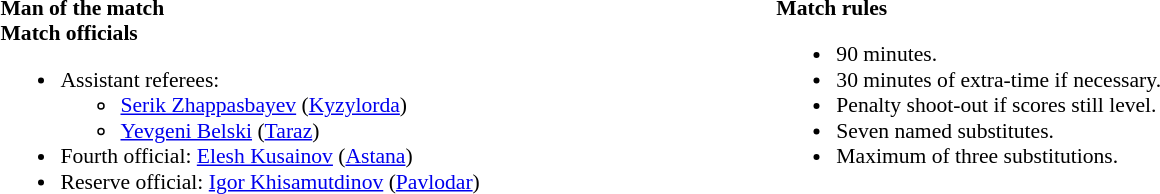<table width=82% style="font-size:90%">
<tr>
<td width=50% valign=top><br><strong>Man of the match</strong><br><strong>Match officials</strong><ul><li>Assistant referees:<ul><li><a href='#'>Serik Zhappasbayev</a> (<a href='#'>Kyzylorda</a>)</li><li><a href='#'>Yevgeni Belski</a> (<a href='#'>Taraz</a>)</li></ul></li><li>Fourth official: <a href='#'>Elesh Kusainov</a> (<a href='#'>Astana</a>)</li><li>Reserve official: <a href='#'>Igor Khisamutdinov</a> (<a href='#'>Pavlodar</a>)</li></ul></td>
<td width=50% valign=top><br><strong>Match rules</strong><ul><li>90 minutes.</li><li>30 minutes of extra-time if necessary.</li><li>Penalty shoot-out if scores still level.</li><li>Seven named substitutes.</li><li>Maximum of three substitutions.</li></ul></td>
</tr>
</table>
